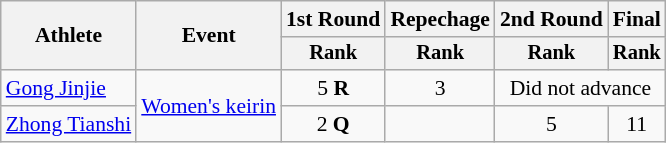<table class="wikitable" style="font-size:90%">
<tr>
<th rowspan=2>Athlete</th>
<th rowspan=2>Event</th>
<th>1st Round</th>
<th>Repechage</th>
<th>2nd Round</th>
<th>Final</th>
</tr>
<tr style="font-size:95%">
<th>Rank</th>
<th>Rank</th>
<th>Rank</th>
<th>Rank</th>
</tr>
<tr align=center>
<td align=left><a href='#'>Gong Jinjie</a></td>
<td align=left rowspan=2><a href='#'>Women's keirin</a></td>
<td>5 <strong>R</strong></td>
<td>3</td>
<td colspan=2>Did not advance</td>
</tr>
<tr align=center>
<td align=left><a href='#'>Zhong Tianshi</a></td>
<td>2 <strong>Q</strong></td>
<td></td>
<td>5</td>
<td>11</td>
</tr>
</table>
